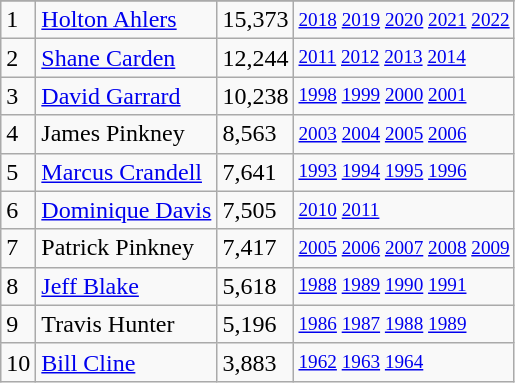<table class="wikitable">
<tr>
</tr>
<tr>
<td>1</td>
<td><a href='#'>Holton Ahlers</a></td>
<td><abbr>15,373</abbr></td>
<td style="font-size:80%;"><a href='#'>2018</a> <a href='#'>2019</a> <a href='#'>2020</a> <a href='#'>2021</a> <a href='#'>2022</a></td>
</tr>
<tr>
<td>2</td>
<td><a href='#'>Shane Carden</a></td>
<td><abbr>12,244</abbr></td>
<td style="font-size:80%;"><a href='#'>2011</a> <a href='#'>2012</a> <a href='#'>2013</a> <a href='#'>2014</a></td>
</tr>
<tr>
<td>3</td>
<td><a href='#'>David Garrard</a></td>
<td><abbr>10,238</abbr></td>
<td style="font-size:80%;"><a href='#'>1998</a> <a href='#'>1999</a> <a href='#'>2000</a> <a href='#'>2001</a></td>
</tr>
<tr>
<td>4</td>
<td>James Pinkney</td>
<td><abbr>8,563</abbr></td>
<td style="font-size:80%;"><a href='#'>2003</a> <a href='#'>2004</a> <a href='#'>2005</a> <a href='#'>2006</a></td>
</tr>
<tr>
<td>5</td>
<td><a href='#'>Marcus Crandell</a></td>
<td><abbr>7,641</abbr></td>
<td style="font-size:80%;"><a href='#'>1993</a> <a href='#'>1994</a> <a href='#'>1995</a> <a href='#'>1996</a></td>
</tr>
<tr>
<td>6</td>
<td><a href='#'>Dominique Davis</a></td>
<td><abbr>7,505</abbr></td>
<td style="font-size:80%;"><a href='#'>2010</a> <a href='#'>2011</a></td>
</tr>
<tr>
<td>7</td>
<td>Patrick Pinkney</td>
<td><abbr>7,417</abbr></td>
<td style="font-size:80%;"><a href='#'>2005</a> <a href='#'>2006</a> <a href='#'>2007</a> <a href='#'>2008</a> <a href='#'>2009</a></td>
</tr>
<tr>
<td>8</td>
<td><a href='#'>Jeff Blake</a></td>
<td><abbr>5,618</abbr></td>
<td style="font-size:80%;"><a href='#'>1988</a> <a href='#'>1989</a> <a href='#'>1990</a> <a href='#'>1991</a></td>
</tr>
<tr>
<td>9</td>
<td>Travis Hunter</td>
<td><abbr>5,196</abbr></td>
<td style="font-size:80%;"><a href='#'>1986</a> <a href='#'>1987</a> <a href='#'>1988</a> <a href='#'>1989</a></td>
</tr>
<tr>
<td>10</td>
<td><a href='#'>Bill Cline</a></td>
<td><abbr>3,883</abbr></td>
<td style="font-size:80%;"><a href='#'>1962</a> <a href='#'>1963</a> <a href='#'>1964</a></td>
</tr>
</table>
